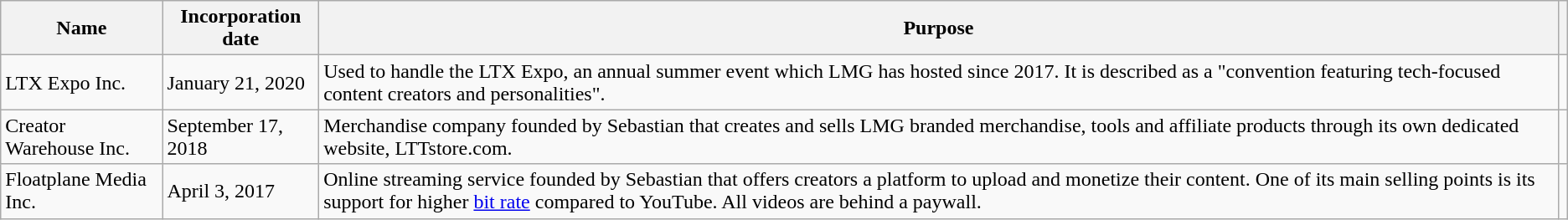<table class="wikitable">
<tr>
<th>Name</th>
<th>Incorporation date</th>
<th>Purpose</th>
<th></th>
</tr>
<tr>
<td>LTX Expo Inc.</td>
<td>January 21, 2020</td>
<td>Used to handle the LTX Expo, an annual summer event which LMG has hosted since 2017. It is described as a "convention featuring tech-focused content creators and personalities".</td>
<td></td>
</tr>
<tr>
<td>Creator Warehouse Inc.</td>
<td>September 17, 2018</td>
<td>Merchandise company founded by Sebastian that creates and sells LMG branded merchandise, tools and affiliate products through its own dedicated website, LTTstore.com.</td>
<td></td>
</tr>
<tr>
<td>Floatplane Media Inc.</td>
<td>April 3, 2017</td>
<td>Online streaming service founded by Sebastian that offers creators a platform to upload and monetize their content. One of its main selling points is its support for higher <a href='#'>bit rate</a> compared to YouTube. All videos are behind a paywall.</td>
<td></td>
</tr>
</table>
